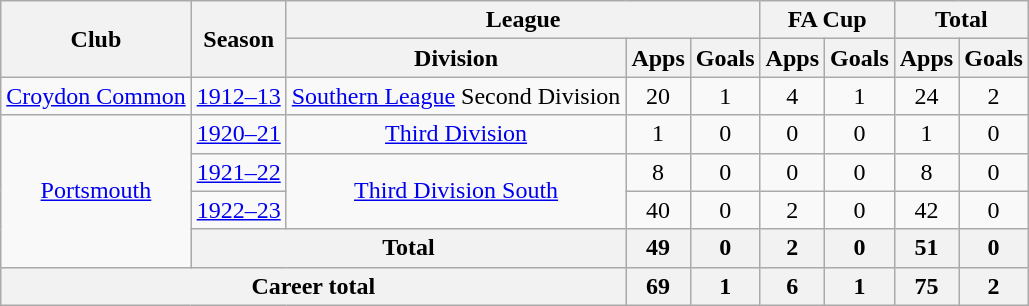<table class="wikitable" style="text-align: center;">
<tr>
<th rowspan="2">Club</th>
<th rowspan="2">Season</th>
<th colspan="3">League</th>
<th colspan="2">FA Cup</th>
<th colspan="2">Total</th>
</tr>
<tr>
<th>Division</th>
<th>Apps</th>
<th>Goals</th>
<th>Apps</th>
<th>Goals</th>
<th>Apps</th>
<th>Goals</th>
</tr>
<tr>
<td><a href='#'>Croydon Common</a></td>
<td><a href='#'>1912–13</a></td>
<td><a href='#'>Southern League</a> Second Division</td>
<td>20</td>
<td>1</td>
<td>4</td>
<td>1</td>
<td>24</td>
<td>2</td>
</tr>
<tr>
<td rowspan="4"><a href='#'>Portsmouth</a></td>
<td><a href='#'>1920–21</a></td>
<td><a href='#'>Third Division</a></td>
<td>1</td>
<td>0</td>
<td>0</td>
<td>0</td>
<td>1</td>
<td>0</td>
</tr>
<tr>
<td><a href='#'>1921–22</a></td>
<td rowspan="2"><a href='#'>Third Division South</a></td>
<td>8</td>
<td>0</td>
<td>0</td>
<td>0</td>
<td>8</td>
<td>0</td>
</tr>
<tr>
<td><a href='#'>1922–23</a></td>
<td>40</td>
<td>0</td>
<td>2</td>
<td>0</td>
<td>42</td>
<td>0</td>
</tr>
<tr>
<th colspan="2">Total</th>
<th>49</th>
<th>0</th>
<th>2</th>
<th>0</th>
<th>51</th>
<th>0</th>
</tr>
<tr>
<th colspan="3">Career total</th>
<th>69</th>
<th>1</th>
<th>6</th>
<th>1</th>
<th>75</th>
<th>2</th>
</tr>
</table>
